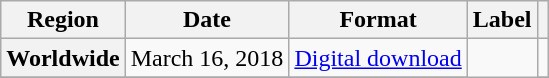<table class="wikitable plainrowheaders">
<tr>
<th scope="col">Region</th>
<th scope="col">Date</th>
<th scope="col">Format</th>
<th scope="col">Label</th>
<th scope="col"></th>
</tr>
<tr>
<th scope="row">Worldwide</th>
<td>March 16, 2018</td>
<td><a href='#'>Digital download</a></td>
<td rowspan="3"></td>
<td></td>
</tr>
<tr>
</tr>
</table>
